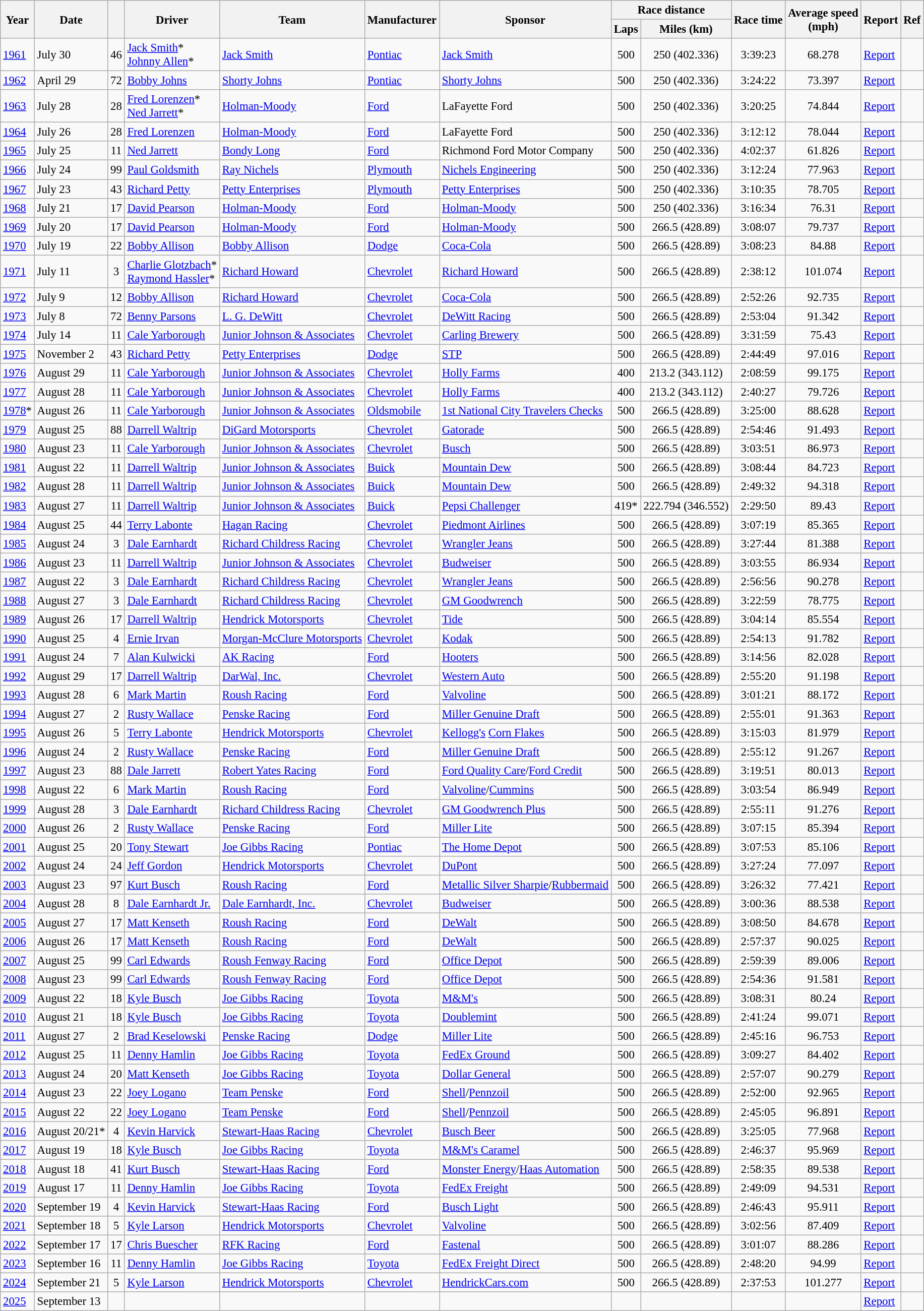<table class="wikitable sortable" style="font-size: 95%;">
<tr>
<th rowspan="2">Year</th>
<th rowspan="2">Date</th>
<th rowspan="2"></th>
<th rowspan="2">Driver</th>
<th rowspan="2">Team</th>
<th rowspan="2">Manufacturer</th>
<th rowspan="2">Sponsor</th>
<th colspan="2">Race distance</th>
<th rowspan="2">Race time</th>
<th rowspan="2">Average speed<br>(mph)</th>
<th rowspan="2">Report</th>
<th rowspan="2">Ref</th>
</tr>
<tr>
<th>Laps</th>
<th>Miles (km)</th>
</tr>
<tr>
<td><a href='#'>1961</a></td>
<td>July 30</td>
<td align="center">46</td>
<td><a href='#'>Jack Smith</a>*<br> <a href='#'>Johnny Allen</a>*</td>
<td><a href='#'>Jack Smith</a></td>
<td><a href='#'>Pontiac</a></td>
<td><a href='#'>Jack Smith</a></td>
<td align="center">500</td>
<td align="center">250 (402.336)</td>
<td align="center">3:39:23</td>
<td align="center">68.278</td>
<td><a href='#'>Report</a></td>
<td align="center"></td>
</tr>
<tr>
<td><a href='#'>1962</a></td>
<td>April 29</td>
<td align="center">72</td>
<td><a href='#'>Bobby Johns</a></td>
<td><a href='#'>Shorty Johns</a></td>
<td><a href='#'>Pontiac</a></td>
<td><a href='#'>Shorty Johns</a></td>
<td align="center">500</td>
<td align="center">250 (402.336)</td>
<td align="center">3:24:22</td>
<td align="center">73.397</td>
<td><a href='#'>Report</a></td>
<td align="center"></td>
</tr>
<tr>
<td><a href='#'>1963</a></td>
<td>July 28</td>
<td align="center">28</td>
<td><a href='#'>Fred Lorenzen</a>*<br> <a href='#'>Ned Jarrett</a>*</td>
<td><a href='#'>Holman-Moody</a></td>
<td><a href='#'>Ford</a></td>
<td>LaFayette Ford</td>
<td align="center">500</td>
<td align="center">250 (402.336)</td>
<td align="center">3:20:25</td>
<td align="center">74.844</td>
<td><a href='#'>Report</a></td>
<td align="center"></td>
</tr>
<tr>
<td><a href='#'>1964</a></td>
<td>July 26</td>
<td align="center">28</td>
<td><a href='#'>Fred Lorenzen</a></td>
<td><a href='#'>Holman-Moody</a></td>
<td><a href='#'>Ford</a></td>
<td>LaFayette Ford</td>
<td align="center">500</td>
<td align="center">250 (402.336)</td>
<td align="center">3:12:12</td>
<td align="center">78.044</td>
<td><a href='#'>Report</a></td>
<td align="center"></td>
</tr>
<tr>
<td><a href='#'>1965</a></td>
<td>July 25</td>
<td align="center">11</td>
<td><a href='#'>Ned Jarrett</a></td>
<td><a href='#'>Bondy Long</a></td>
<td><a href='#'>Ford</a></td>
<td>Richmond Ford Motor Company</td>
<td align="center">500</td>
<td align="center">250 (402.336)</td>
<td align="center">4:02:37</td>
<td align="center">61.826</td>
<td><a href='#'>Report</a></td>
<td align="center"></td>
</tr>
<tr>
<td><a href='#'>1966</a></td>
<td>July 24</td>
<td align="center">99</td>
<td><a href='#'>Paul Goldsmith</a></td>
<td><a href='#'>Ray Nichels</a></td>
<td><a href='#'>Plymouth</a></td>
<td><a href='#'>Nichels Engineering</a></td>
<td align="center">500</td>
<td align="center">250 (402.336)</td>
<td align="center">3:12:24</td>
<td align="center">77.963</td>
<td><a href='#'>Report</a></td>
<td align="center"></td>
</tr>
<tr>
<td><a href='#'>1967</a></td>
<td>July 23</td>
<td align="center">43</td>
<td><a href='#'>Richard Petty</a></td>
<td><a href='#'>Petty Enterprises</a></td>
<td><a href='#'>Plymouth</a></td>
<td><a href='#'>Petty Enterprises</a></td>
<td align="center">500</td>
<td align="center">250 (402.336)</td>
<td align="center">3:10:35</td>
<td align="center">78.705</td>
<td><a href='#'>Report</a></td>
<td align="center"></td>
</tr>
<tr>
<td><a href='#'>1968</a></td>
<td>July 21</td>
<td align="center">17</td>
<td><a href='#'>David Pearson</a></td>
<td><a href='#'>Holman-Moody</a></td>
<td><a href='#'>Ford</a></td>
<td><a href='#'>Holman-Moody</a></td>
<td align="center">500</td>
<td align="center">250 (402.336)</td>
<td align="center">3:16:34</td>
<td align="center">76.31</td>
<td><a href='#'>Report</a></td>
<td align="center"></td>
</tr>
<tr>
<td><a href='#'>1969</a></td>
<td>July 20</td>
<td align="center">17</td>
<td><a href='#'>David Pearson</a></td>
<td><a href='#'>Holman-Moody</a></td>
<td><a href='#'>Ford</a></td>
<td><a href='#'>Holman-Moody</a></td>
<td align="center">500</td>
<td align="center">266.5 (428.89)</td>
<td align="center">3:08:07</td>
<td align="center">79.737</td>
<td><a href='#'>Report</a></td>
<td align="center"></td>
</tr>
<tr>
<td><a href='#'>1970</a></td>
<td>July 19</td>
<td align="center">22</td>
<td><a href='#'>Bobby Allison</a></td>
<td><a href='#'>Bobby Allison</a></td>
<td><a href='#'>Dodge</a></td>
<td><a href='#'>Coca-Cola</a></td>
<td align="center">500</td>
<td align="center">266.5 (428.89)</td>
<td align="center">3:08:23</td>
<td align="center">84.88</td>
<td><a href='#'>Report</a></td>
<td align="center"></td>
</tr>
<tr>
<td><a href='#'>1971</a></td>
<td>July 11</td>
<td align="center">3</td>
<td><a href='#'>Charlie Glotzbach</a>*<br> <a href='#'>Raymond Hassler</a>*</td>
<td><a href='#'>Richard Howard</a></td>
<td><a href='#'>Chevrolet</a></td>
<td><a href='#'>Richard Howard</a></td>
<td align="center">500</td>
<td align="center">266.5 (428.89)</td>
<td align="center">2:38:12</td>
<td align="center">101.074</td>
<td><a href='#'>Report</a></td>
<td align="center"></td>
</tr>
<tr>
<td><a href='#'>1972</a></td>
<td>July 9</td>
<td align="center">12</td>
<td><a href='#'>Bobby Allison</a></td>
<td><a href='#'>Richard Howard</a></td>
<td><a href='#'>Chevrolet</a></td>
<td><a href='#'>Coca-Cola</a></td>
<td align="center">500</td>
<td align="center">266.5 (428.89)</td>
<td align="center">2:52:26</td>
<td align="center">92.735</td>
<td><a href='#'>Report</a></td>
<td align="center"></td>
</tr>
<tr>
<td><a href='#'>1973</a></td>
<td>July 8</td>
<td align="center">72</td>
<td><a href='#'>Benny Parsons</a></td>
<td><a href='#'>L. G. DeWitt</a></td>
<td><a href='#'>Chevrolet</a></td>
<td><a href='#'>DeWitt Racing</a></td>
<td align="center">500</td>
<td align="center">266.5 (428.89)</td>
<td align="center">2:53:04</td>
<td align="center">91.342</td>
<td><a href='#'>Report</a></td>
<td align="center"></td>
</tr>
<tr>
<td><a href='#'>1974</a></td>
<td>July 14</td>
<td align="center">11</td>
<td><a href='#'>Cale Yarborough</a></td>
<td><a href='#'>Junior Johnson & Associates</a></td>
<td><a href='#'>Chevrolet</a></td>
<td><a href='#'>Carling Brewery</a></td>
<td align="center">500</td>
<td align="center">266.5 (428.89)</td>
<td align="center">3:31:59</td>
<td align="center">75.43</td>
<td><a href='#'>Report</a></td>
<td align="center"></td>
</tr>
<tr>
<td><a href='#'>1975</a></td>
<td>November 2</td>
<td align="center">43</td>
<td><a href='#'>Richard Petty</a></td>
<td><a href='#'>Petty Enterprises</a></td>
<td><a href='#'>Dodge</a></td>
<td><a href='#'>STP</a></td>
<td align="center">500</td>
<td align="center">266.5 (428.89)</td>
<td align="center">2:44:49</td>
<td align="center">97.016</td>
<td><a href='#'>Report</a></td>
<td align="center"></td>
</tr>
<tr>
<td><a href='#'>1976</a></td>
<td>August 29</td>
<td align="center">11</td>
<td><a href='#'>Cale Yarborough</a></td>
<td><a href='#'>Junior Johnson & Associates</a></td>
<td><a href='#'>Chevrolet</a></td>
<td><a href='#'>Holly Farms</a></td>
<td align="center">400</td>
<td align="center">213.2 (343.112)</td>
<td align="center">2:08:59</td>
<td align="center">99.175</td>
<td><a href='#'>Report</a></td>
<td align="center"></td>
</tr>
<tr>
<td><a href='#'>1977</a></td>
<td>August 28</td>
<td align="center">11</td>
<td><a href='#'>Cale Yarborough</a></td>
<td><a href='#'>Junior Johnson & Associates</a></td>
<td><a href='#'>Chevrolet</a></td>
<td><a href='#'>Holly Farms</a></td>
<td align="center">400</td>
<td align="center">213.2 (343.112)</td>
<td align="center">2:40:27</td>
<td align="center">79.726</td>
<td><a href='#'>Report</a></td>
<td align="center"></td>
</tr>
<tr>
<td><a href='#'>1978</a>*</td>
<td>August 26</td>
<td align="center">11</td>
<td><a href='#'>Cale Yarborough</a></td>
<td><a href='#'>Junior Johnson & Associates</a></td>
<td><a href='#'>Oldsmobile</a></td>
<td><a href='#'>1st National City Travelers Checks</a></td>
<td align="center">500</td>
<td align="center">266.5 (428.89)</td>
<td align="center">3:25:00</td>
<td align="center">88.628</td>
<td><a href='#'>Report</a></td>
<td align="center"></td>
</tr>
<tr>
<td><a href='#'>1979</a></td>
<td>August 25</td>
<td align="center">88</td>
<td><a href='#'>Darrell Waltrip</a></td>
<td><a href='#'>DiGard Motorsports</a></td>
<td><a href='#'>Chevrolet</a></td>
<td><a href='#'>Gatorade</a></td>
<td align="center">500</td>
<td align="center">266.5 (428.89)</td>
<td align="center">2:54:46</td>
<td align="center">91.493</td>
<td><a href='#'>Report</a></td>
<td align="center"></td>
</tr>
<tr>
<td><a href='#'>1980</a></td>
<td>August 23</td>
<td align="center">11</td>
<td><a href='#'>Cale Yarborough</a></td>
<td><a href='#'>Junior Johnson & Associates</a></td>
<td><a href='#'>Chevrolet</a></td>
<td><a href='#'>Busch</a></td>
<td align="center">500</td>
<td align="center">266.5 (428.89)</td>
<td align="center">3:03:51</td>
<td align="center">86.973</td>
<td><a href='#'>Report</a></td>
<td align="center"></td>
</tr>
<tr>
<td><a href='#'>1981</a></td>
<td>August 22</td>
<td align="center">11</td>
<td><a href='#'>Darrell Waltrip</a></td>
<td><a href='#'>Junior Johnson & Associates</a></td>
<td><a href='#'>Buick</a></td>
<td><a href='#'>Mountain Dew</a></td>
<td align="center">500</td>
<td align="center">266.5 (428.89)</td>
<td align="center">3:08:44</td>
<td align="center">84.723</td>
<td><a href='#'>Report</a></td>
<td align="center"></td>
</tr>
<tr>
<td><a href='#'>1982</a></td>
<td>August 28</td>
<td align="center">11</td>
<td><a href='#'>Darrell Waltrip</a></td>
<td><a href='#'>Junior Johnson & Associates</a></td>
<td><a href='#'>Buick</a></td>
<td><a href='#'>Mountain Dew</a></td>
<td align="center">500</td>
<td align="center">266.5 (428.89)</td>
<td align="center">2:49:32</td>
<td align="center">94.318</td>
<td><a href='#'>Report</a></td>
<td align="center"></td>
</tr>
<tr>
<td><a href='#'>1983</a></td>
<td>August 27</td>
<td align="center">11</td>
<td><a href='#'>Darrell Waltrip</a></td>
<td><a href='#'>Junior Johnson & Associates</a></td>
<td><a href='#'>Buick</a></td>
<td><a href='#'>Pepsi Challenger</a></td>
<td align="center">419*</td>
<td align="center">222.794 (346.552)</td>
<td align="center">2:29:50</td>
<td align="center">89.43</td>
<td><a href='#'>Report</a></td>
<td align="center"></td>
</tr>
<tr>
<td><a href='#'>1984</a></td>
<td>August 25</td>
<td align="center">44</td>
<td><a href='#'>Terry Labonte</a></td>
<td><a href='#'>Hagan Racing</a></td>
<td><a href='#'>Chevrolet</a></td>
<td><a href='#'>Piedmont Airlines</a></td>
<td align="center">500</td>
<td align="center">266.5 (428.89)</td>
<td align="center">3:07:19</td>
<td align="center">85.365</td>
<td><a href='#'>Report</a></td>
<td align="center"></td>
</tr>
<tr>
<td><a href='#'>1985</a></td>
<td>August 24</td>
<td align="center">3</td>
<td><a href='#'>Dale Earnhardt</a></td>
<td><a href='#'>Richard Childress Racing</a></td>
<td><a href='#'>Chevrolet</a></td>
<td><a href='#'>Wrangler Jeans</a></td>
<td align="center">500</td>
<td align="center">266.5 (428.89)</td>
<td align="center">3:27:44</td>
<td align="center">81.388</td>
<td><a href='#'>Report</a></td>
<td align="center"></td>
</tr>
<tr>
<td><a href='#'>1986</a></td>
<td>August 23</td>
<td align="center">11</td>
<td><a href='#'>Darrell Waltrip</a></td>
<td><a href='#'>Junior Johnson & Associates</a></td>
<td><a href='#'>Chevrolet</a></td>
<td><a href='#'>Budweiser</a></td>
<td align="center">500</td>
<td align="center">266.5 (428.89)</td>
<td align="center">3:03:55</td>
<td align="center">86.934</td>
<td><a href='#'>Report</a></td>
<td align="center"></td>
</tr>
<tr>
<td><a href='#'>1987</a></td>
<td>August 22</td>
<td align="center">3</td>
<td><a href='#'>Dale Earnhardt</a></td>
<td><a href='#'>Richard Childress Racing</a></td>
<td><a href='#'>Chevrolet</a></td>
<td><a href='#'>Wrangler Jeans</a></td>
<td align="center">500</td>
<td align="center">266.5 (428.89)</td>
<td align="center">2:56:56</td>
<td align="center">90.278</td>
<td><a href='#'>Report</a></td>
<td align="center"></td>
</tr>
<tr>
<td><a href='#'>1988</a></td>
<td>August 27</td>
<td align="center">3</td>
<td><a href='#'>Dale Earnhardt</a></td>
<td><a href='#'>Richard Childress Racing</a></td>
<td><a href='#'>Chevrolet</a></td>
<td><a href='#'>GM Goodwrench</a></td>
<td align="center">500</td>
<td align="center">266.5 (428.89)</td>
<td align="center">3:22:59</td>
<td align="center">78.775</td>
<td><a href='#'>Report</a></td>
<td align="center"></td>
</tr>
<tr>
<td><a href='#'>1989</a></td>
<td>August 26</td>
<td align="center">17</td>
<td><a href='#'>Darrell Waltrip</a></td>
<td><a href='#'>Hendrick Motorsports</a></td>
<td><a href='#'>Chevrolet</a></td>
<td><a href='#'>Tide</a></td>
<td align="center">500</td>
<td align="center">266.5 (428.89)</td>
<td align="center">3:04:14</td>
<td align="center">85.554</td>
<td><a href='#'>Report</a></td>
<td align="center"></td>
</tr>
<tr>
<td><a href='#'>1990</a></td>
<td>August 25</td>
<td align="center">4</td>
<td><a href='#'>Ernie Irvan</a></td>
<td><a href='#'>Morgan-McClure Motorsports</a></td>
<td><a href='#'>Chevrolet</a></td>
<td><a href='#'>Kodak</a></td>
<td align="center">500</td>
<td align="center">266.5 (428.89)</td>
<td align="center">2:54:13</td>
<td align="center">91.782</td>
<td><a href='#'>Report</a></td>
<td align="center"></td>
</tr>
<tr>
<td><a href='#'>1991</a></td>
<td>August 24</td>
<td align="center">7</td>
<td><a href='#'>Alan Kulwicki</a></td>
<td><a href='#'>AK Racing</a></td>
<td><a href='#'>Ford</a></td>
<td><a href='#'>Hooters</a></td>
<td align="center">500</td>
<td align="center">266.5 (428.89)</td>
<td align="center">3:14:56</td>
<td align="center">82.028</td>
<td><a href='#'>Report</a></td>
<td align="center"></td>
</tr>
<tr>
<td><a href='#'>1992</a></td>
<td>August 29</td>
<td align="center">17</td>
<td><a href='#'>Darrell Waltrip</a></td>
<td><a href='#'>DarWal, Inc.</a></td>
<td><a href='#'>Chevrolet</a></td>
<td><a href='#'>Western Auto</a></td>
<td align="center">500</td>
<td align="center">266.5 (428.89)</td>
<td align="center">2:55:20</td>
<td align="center">91.198</td>
<td><a href='#'>Report</a></td>
<td align="center"></td>
</tr>
<tr>
<td><a href='#'>1993</a></td>
<td>August 28</td>
<td align="center">6</td>
<td><a href='#'>Mark Martin</a></td>
<td><a href='#'>Roush Racing</a></td>
<td><a href='#'>Ford</a></td>
<td><a href='#'>Valvoline</a></td>
<td align="center">500</td>
<td align="center">266.5 (428.89)</td>
<td align="center">3:01:21</td>
<td align="center">88.172</td>
<td><a href='#'>Report</a></td>
<td align="center"></td>
</tr>
<tr>
<td><a href='#'>1994</a></td>
<td>August 27</td>
<td align="center">2</td>
<td><a href='#'>Rusty Wallace</a></td>
<td><a href='#'>Penske Racing</a></td>
<td><a href='#'>Ford</a></td>
<td><a href='#'>Miller Genuine Draft</a></td>
<td align="center">500</td>
<td align="center">266.5 (428.89)</td>
<td align="center">2:55:01</td>
<td align="center">91.363</td>
<td><a href='#'>Report</a></td>
<td align="center"></td>
</tr>
<tr>
<td><a href='#'>1995</a></td>
<td>August 26</td>
<td align="center">5</td>
<td><a href='#'>Terry Labonte</a></td>
<td><a href='#'>Hendrick Motorsports</a></td>
<td><a href='#'>Chevrolet</a></td>
<td><a href='#'>Kellogg's</a> <a href='#'>Corn Flakes</a></td>
<td align="center">500</td>
<td align="center">266.5 (428.89)</td>
<td align="center">3:15:03</td>
<td align="center">81.979</td>
<td><a href='#'>Report</a></td>
<td align="center"></td>
</tr>
<tr>
<td><a href='#'>1996</a></td>
<td>August 24</td>
<td align="center">2</td>
<td><a href='#'>Rusty Wallace</a></td>
<td><a href='#'>Penske Racing</a></td>
<td><a href='#'>Ford</a></td>
<td><a href='#'>Miller Genuine Draft</a></td>
<td align="center">500</td>
<td align="center">266.5 (428.89)</td>
<td align="center">2:55:12</td>
<td align="center">91.267</td>
<td><a href='#'>Report</a></td>
<td align="center"></td>
</tr>
<tr>
<td><a href='#'>1997</a></td>
<td>August 23</td>
<td align="center">88</td>
<td><a href='#'>Dale Jarrett</a></td>
<td><a href='#'>Robert Yates Racing</a></td>
<td><a href='#'>Ford</a></td>
<td><a href='#'>Ford Quality Care</a>/<a href='#'>Ford Credit</a></td>
<td align="center">500</td>
<td align="center">266.5 (428.89)</td>
<td align="center">3:19:51</td>
<td align="center">80.013</td>
<td><a href='#'>Report</a></td>
<td align="center"></td>
</tr>
<tr>
<td><a href='#'>1998</a></td>
<td>August 22</td>
<td align="center">6</td>
<td><a href='#'>Mark Martin</a></td>
<td><a href='#'>Roush Racing</a></td>
<td><a href='#'>Ford</a></td>
<td><a href='#'>Valvoline</a>/<a href='#'>Cummins</a></td>
<td align="center">500</td>
<td align="center">266.5 (428.89)</td>
<td align="center">3:03:54</td>
<td align="center">86.949</td>
<td><a href='#'>Report</a></td>
<td align="center"></td>
</tr>
<tr>
<td><a href='#'>1999</a></td>
<td>August 28</td>
<td align="center">3</td>
<td><a href='#'>Dale Earnhardt</a></td>
<td><a href='#'>Richard Childress Racing</a></td>
<td><a href='#'>Chevrolet</a></td>
<td><a href='#'>GM Goodwrench Plus</a></td>
<td align="center">500</td>
<td align="center">266.5 (428.89)</td>
<td align="center">2:55:11</td>
<td align="center">91.276</td>
<td><a href='#'>Report</a></td>
<td align="center"></td>
</tr>
<tr>
<td><a href='#'>2000</a></td>
<td>August 26</td>
<td align="center">2</td>
<td><a href='#'>Rusty Wallace</a></td>
<td><a href='#'>Penske Racing</a></td>
<td><a href='#'>Ford</a></td>
<td><a href='#'>Miller Lite</a></td>
<td align="center">500</td>
<td align="center">266.5 (428.89)</td>
<td align="center">3:07:15</td>
<td align="center">85.394</td>
<td><a href='#'>Report</a></td>
<td align="center"></td>
</tr>
<tr>
<td><a href='#'>2001</a></td>
<td>August 25</td>
<td align="center">20</td>
<td><a href='#'>Tony Stewart</a></td>
<td><a href='#'>Joe Gibbs Racing</a></td>
<td><a href='#'>Pontiac</a></td>
<td><a href='#'>The Home Depot</a></td>
<td align="center">500</td>
<td align="center">266.5 (428.89)</td>
<td align="center">3:07:53</td>
<td align="center">85.106</td>
<td><a href='#'>Report</a></td>
<td align="center"></td>
</tr>
<tr>
<td><a href='#'>2002</a></td>
<td>August 24</td>
<td align="center">24</td>
<td><a href='#'>Jeff Gordon</a></td>
<td><a href='#'>Hendrick Motorsports</a></td>
<td><a href='#'>Chevrolet</a></td>
<td><a href='#'>DuPont</a></td>
<td align="center">500</td>
<td align="center">266.5 (428.89)</td>
<td align="center">3:27:24</td>
<td align="center">77.097</td>
<td><a href='#'>Report</a></td>
<td align="center"></td>
</tr>
<tr>
<td><a href='#'>2003</a></td>
<td>August 23</td>
<td align="center">97</td>
<td><a href='#'>Kurt Busch</a></td>
<td><a href='#'>Roush Racing</a></td>
<td><a href='#'>Ford</a></td>
<td><a href='#'>Metallic Silver Sharpie</a>/<a href='#'>Rubbermaid</a></td>
<td align="center">500</td>
<td align="center">266.5 (428.89)</td>
<td align="center">3:26:32</td>
<td align="center">77.421</td>
<td><a href='#'>Report</a></td>
<td align="center"></td>
</tr>
<tr>
<td><a href='#'>2004</a></td>
<td>August 28</td>
<td align="center">8</td>
<td><a href='#'>Dale Earnhardt Jr.</a></td>
<td><a href='#'>Dale Earnhardt, Inc.</a></td>
<td><a href='#'>Chevrolet</a></td>
<td><a href='#'>Budweiser</a></td>
<td align="center">500</td>
<td align="center">266.5 (428.89)</td>
<td align="center">3:00:36</td>
<td align="center">88.538</td>
<td><a href='#'>Report</a></td>
<td align="center"></td>
</tr>
<tr>
<td><a href='#'>2005</a></td>
<td>August 27</td>
<td align="center">17</td>
<td><a href='#'>Matt Kenseth</a></td>
<td><a href='#'>Roush Racing</a></td>
<td><a href='#'>Ford</a></td>
<td><a href='#'>DeWalt</a></td>
<td align="center">500</td>
<td align="center">266.5 (428.89)</td>
<td align="center">3:08:50</td>
<td align="center">84.678</td>
<td><a href='#'>Report</a></td>
<td align="center"></td>
</tr>
<tr>
<td><a href='#'>2006</a></td>
<td>August 26</td>
<td align="center">17</td>
<td><a href='#'>Matt Kenseth</a></td>
<td><a href='#'>Roush Racing</a></td>
<td><a href='#'>Ford</a></td>
<td><a href='#'>DeWalt</a></td>
<td align="center">500</td>
<td align="center">266.5 (428.89)</td>
<td align="center">2:57:37</td>
<td align="center">90.025</td>
<td><a href='#'>Report</a></td>
<td align="center"></td>
</tr>
<tr>
<td><a href='#'>2007</a></td>
<td>August 25</td>
<td align="center">99</td>
<td><a href='#'>Carl Edwards</a></td>
<td><a href='#'>Roush Fenway Racing</a></td>
<td><a href='#'>Ford</a></td>
<td><a href='#'>Office Depot</a></td>
<td align="center">500</td>
<td align="center">266.5 (428.89)</td>
<td align="center">2:59:39</td>
<td align="center">89.006</td>
<td><a href='#'>Report</a></td>
<td align="center"></td>
</tr>
<tr>
<td><a href='#'>2008</a></td>
<td>August 23</td>
<td align="center">99</td>
<td><a href='#'>Carl Edwards</a></td>
<td><a href='#'>Roush Fenway Racing</a></td>
<td><a href='#'>Ford</a></td>
<td><a href='#'>Office Depot</a></td>
<td align="center">500</td>
<td align="center">266.5 (428.89)</td>
<td align="center">2:54:36</td>
<td align="center">91.581</td>
<td><a href='#'>Report</a></td>
<td align="center"></td>
</tr>
<tr>
<td><a href='#'>2009</a></td>
<td>August 22</td>
<td align="center">18</td>
<td><a href='#'>Kyle Busch</a></td>
<td><a href='#'>Joe Gibbs Racing</a></td>
<td><a href='#'>Toyota</a></td>
<td><a href='#'>M&M's</a></td>
<td align="center">500</td>
<td align="center">266.5 (428.89)</td>
<td align="center">3:08:31</td>
<td align="center">80.24</td>
<td><a href='#'>Report</a></td>
<td align="center"></td>
</tr>
<tr>
<td><a href='#'>2010</a></td>
<td>August 21</td>
<td align="center">18</td>
<td><a href='#'>Kyle Busch</a></td>
<td><a href='#'>Joe Gibbs Racing</a></td>
<td><a href='#'>Toyota</a></td>
<td><a href='#'>Doublemint</a></td>
<td align="center">500</td>
<td align="center">266.5 (428.89)</td>
<td align="center">2:41:24</td>
<td align="center">99.071</td>
<td><a href='#'>Report</a></td>
<td align="center"></td>
</tr>
<tr>
<td><a href='#'>2011</a></td>
<td>August 27</td>
<td align="center">2</td>
<td><a href='#'>Brad Keselowski</a></td>
<td><a href='#'>Penske Racing</a></td>
<td><a href='#'>Dodge</a></td>
<td><a href='#'>Miller Lite</a></td>
<td align="center">500</td>
<td align="center">266.5 (428.89)</td>
<td align="center">2:45:16</td>
<td align="center">96.753</td>
<td><a href='#'>Report</a></td>
<td align="center"></td>
</tr>
<tr>
<td><a href='#'>2012</a></td>
<td>August 25</td>
<td align="center">11</td>
<td><a href='#'>Denny Hamlin</a></td>
<td><a href='#'>Joe Gibbs Racing</a></td>
<td><a href='#'>Toyota</a></td>
<td><a href='#'>FedEx Ground</a></td>
<td align="center">500</td>
<td align="center">266.5 (428.89)</td>
<td align="center">3:09:27</td>
<td align="center">84.402</td>
<td><a href='#'>Report</a></td>
<td align="center"></td>
</tr>
<tr>
<td><a href='#'>2013</a></td>
<td>August 24</td>
<td align="center">20</td>
<td><a href='#'>Matt Kenseth</a></td>
<td><a href='#'>Joe Gibbs Racing</a></td>
<td><a href='#'>Toyota</a></td>
<td><a href='#'>Dollar General</a></td>
<td align="center">500</td>
<td align="center">266.5 (428.89)</td>
<td align="center">2:57:07</td>
<td align="center">90.279</td>
<td><a href='#'>Report</a></td>
<td align="center"></td>
</tr>
<tr>
<td><a href='#'>2014</a></td>
<td>August 23</td>
<td align="center">22</td>
<td><a href='#'>Joey Logano</a></td>
<td><a href='#'>Team Penske</a></td>
<td><a href='#'>Ford</a></td>
<td><a href='#'>Shell</a>/<a href='#'>Pennzoil</a></td>
<td align="center">500</td>
<td align="center">266.5 (428.89)</td>
<td align="center">2:52:00</td>
<td align="center">92.965</td>
<td><a href='#'>Report</a></td>
<td align="center"></td>
</tr>
<tr>
<td><a href='#'>2015</a></td>
<td>August 22</td>
<td align="center">22</td>
<td><a href='#'>Joey Logano</a></td>
<td><a href='#'>Team Penske</a></td>
<td><a href='#'>Ford</a></td>
<td><a href='#'>Shell</a>/<a href='#'>Pennzoil</a></td>
<td align="center">500</td>
<td align="center">266.5 (428.89)</td>
<td align="center">2:45:05</td>
<td align="center">96.891</td>
<td><a href='#'>Report</a></td>
<td align="center"></td>
</tr>
<tr>
<td><a href='#'>2016</a></td>
<td>August 20/21*</td>
<td align="center">4</td>
<td><a href='#'>Kevin Harvick</a></td>
<td><a href='#'>Stewart-Haas Racing</a></td>
<td><a href='#'>Chevrolet</a></td>
<td><a href='#'>Busch Beer</a></td>
<td align="center">500</td>
<td align="center">266.5 (428.89)</td>
<td align="center">3:25:05</td>
<td align="center">77.968</td>
<td><a href='#'>Report</a></td>
<td align="center"></td>
</tr>
<tr>
<td><a href='#'>2017</a></td>
<td>August 19</td>
<td align="center">18</td>
<td><a href='#'>Kyle Busch</a></td>
<td><a href='#'>Joe Gibbs Racing</a></td>
<td><a href='#'>Toyota</a></td>
<td><a href='#'>M&M's Caramel</a></td>
<td align="center">500</td>
<td align="center">266.5 (428.89)</td>
<td align="center">2:46:37</td>
<td align="center">95.969</td>
<td><a href='#'>Report</a></td>
<td align="center"></td>
</tr>
<tr>
<td><a href='#'>2018</a></td>
<td>August 18</td>
<td align="center">41</td>
<td><a href='#'>Kurt Busch</a></td>
<td><a href='#'>Stewart-Haas Racing</a></td>
<td><a href='#'>Ford</a></td>
<td><a href='#'>Monster Energy</a>/<a href='#'>Haas Automation</a></td>
<td align="center">500</td>
<td align="center">266.5 (428.89)</td>
<td align="center">2:58:35</td>
<td align="center">89.538</td>
<td><a href='#'>Report</a></td>
<td align="center"></td>
</tr>
<tr>
<td><a href='#'>2019</a></td>
<td>August 17</td>
<td align="center">11</td>
<td><a href='#'>Denny Hamlin</a></td>
<td><a href='#'>Joe Gibbs Racing</a></td>
<td><a href='#'>Toyota</a></td>
<td><a href='#'>FedEx Freight</a></td>
<td align="center">500</td>
<td align="center">266.5 (428.89)</td>
<td align="center">2:49:09</td>
<td align="center">94.531</td>
<td><a href='#'>Report</a></td>
<td align="center"></td>
</tr>
<tr>
<td><a href='#'>2020</a></td>
<td>September 19</td>
<td align="center">4</td>
<td><a href='#'>Kevin Harvick</a></td>
<td><a href='#'>Stewart-Haas Racing</a></td>
<td><a href='#'>Ford</a></td>
<td><a href='#'>Busch Light</a></td>
<td align="center">500</td>
<td align="center">266.5 (428.89)</td>
<td align="center">2:46:43</td>
<td align="center">95.911</td>
<td><a href='#'>Report</a></td>
<td align="center"></td>
</tr>
<tr>
<td><a href='#'>2021</a></td>
<td>September 18</td>
<td align="center">5</td>
<td><a href='#'>Kyle Larson</a></td>
<td><a href='#'>Hendrick Motorsports</a></td>
<td><a href='#'>Chevrolet</a></td>
<td><a href='#'>Valvoline</a></td>
<td align="center">500</td>
<td align="center">266.5 (428.89)</td>
<td align="center">3:02:56</td>
<td align="center">87.409</td>
<td><a href='#'>Report</a></td>
<td align="center"></td>
</tr>
<tr>
<td><a href='#'>2022</a></td>
<td>September 17</td>
<td align="center">17</td>
<td><a href='#'>Chris Buescher</a></td>
<td><a href='#'>RFK Racing</a></td>
<td><a href='#'>Ford</a></td>
<td><a href='#'>Fastenal</a></td>
<td align="center">500</td>
<td align="center">266.5 (428.89)</td>
<td align="center">3:01:07</td>
<td align="center">88.286</td>
<td><a href='#'>Report</a></td>
<td align="center"></td>
</tr>
<tr>
<td><a href='#'>2023</a></td>
<td>September 16</td>
<td align="center">11</td>
<td><a href='#'>Denny Hamlin</a></td>
<td><a href='#'>Joe Gibbs Racing</a></td>
<td><a href='#'>Toyota</a></td>
<td><a href='#'>FedEx Freight Direct</a></td>
<td align="center">500</td>
<td align="center">266.5 (428.89)</td>
<td align="center">2:48:20</td>
<td align="center">94.99</td>
<td><a href='#'>Report</a></td>
<td align="center"></td>
</tr>
<tr>
<td><a href='#'>2024</a></td>
<td>September 21</td>
<td align="center">5</td>
<td><a href='#'>Kyle Larson</a></td>
<td><a href='#'>Hendrick Motorsports</a></td>
<td><a href='#'>Chevrolet</a></td>
<td><a href='#'>HendrickCars.com</a></td>
<td align="center">500</td>
<td align="center">266.5 (428.89)</td>
<td align="center">2:37:53</td>
<td align="center">101.277</td>
<td><a href='#'>Report</a></td>
<td align="center"></td>
</tr>
<tr>
<td><a href='#'>2025</a></td>
<td>September 13</td>
<td align="center"></td>
<td></td>
<td></td>
<td></td>
<td></td>
<td align="center"></td>
<td align="center"></td>
<td align="center"></td>
<td align="center"></td>
<td><a href='#'>Report</a></td>
<td align="center"></td>
</tr>
</table>
